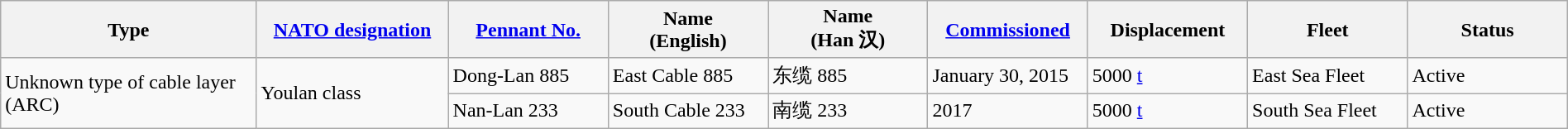<table class="wikitable sortable"  style="margin:auto; width:100%;">
<tr>
<th style="text-align:center; width:16%;">Type</th>
<th style="text-align:center; width:12%;"><a href='#'>NATO designation</a></th>
<th style="text-align:center; width:10%;"><a href='#'>Pennant No.</a></th>
<th style="text-align:center; width:10%;">Name<br>(English)</th>
<th style="text-align:center; width:10%;">Name<br>(Han 汉)</th>
<th style="text-align:center; width:10%;"><a href='#'>Commissioned</a></th>
<th style="text-align:center; width:10%;">Displacement</th>
<th style="text-align:center; width:10%;">Fleet</th>
<th style="text-align:center; width:10%;">Status</th>
</tr>
<tr>
<td rowspan="2">Unknown type of cable layer (ARC)</td>
<td rowspan="2">Youlan class</td>
<td>Dong-Lan 885</td>
<td>East Cable 885</td>
<td>东缆 885</td>
<td>January 30, 2015</td>
<td>5000 <a href='#'>t</a></td>
<td>East Sea Fleet</td>
<td><span>Active</span></td>
</tr>
<tr>
<td>Nan-Lan 233</td>
<td>South Cable 233</td>
<td>南缆 233</td>
<td>2017</td>
<td>5000 <a href='#'>t</a></td>
<td>South Sea Fleet</td>
<td><span>Active</span></td>
</tr>
</table>
